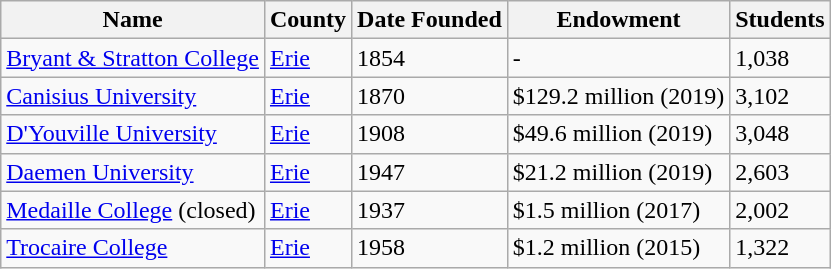<table class="wikitable sortable">
<tr>
<th>Name</th>
<th>County</th>
<th>Date Founded</th>
<th>Endowment</th>
<th>Students</th>
</tr>
<tr>
<td><a href='#'>Bryant & Stratton College</a></td>
<td><a href='#'>Erie</a></td>
<td>1854</td>
<td>-</td>
<td>1,038</td>
</tr>
<tr>
<td><a href='#'>Canisius University</a></td>
<td><a href='#'>Erie</a></td>
<td>1870</td>
<td>$129.2 million (2019)</td>
<td>3,102</td>
</tr>
<tr>
<td><a href='#'>D'Youville University</a></td>
<td><a href='#'>Erie</a></td>
<td>1908</td>
<td>$49.6 million (2019)</td>
<td>3,048</td>
</tr>
<tr>
<td><a href='#'>Daemen University</a></td>
<td><a href='#'>Erie</a></td>
<td>1947</td>
<td>$21.2 million (2019)</td>
<td>2,603</td>
</tr>
<tr>
<td><a href='#'>Medaille College</a> (closed)</td>
<td><a href='#'>Erie</a></td>
<td>1937</td>
<td>$1.5 million (2017)</td>
<td>2,002</td>
</tr>
<tr>
<td><a href='#'>Trocaire College</a></td>
<td><a href='#'>Erie</a></td>
<td>1958</td>
<td>$1.2 million (2015)</td>
<td>1,322</td>
</tr>
</table>
